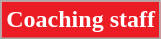<table class="wikitable">
<tr>
<th style="background:#EC1C24; color:white;" scope="col" colspan="2">Coaching staff<br>
</th>
</tr>
</table>
